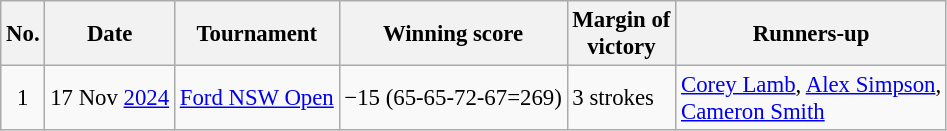<table class="wikitable" style="font-size:95%;">
<tr>
<th>No.</th>
<th>Date</th>
<th>Tournament</th>
<th>Winning score</th>
<th>Margin of<br>victory</th>
<th>Runners-up</th>
</tr>
<tr>
<td align=center>1</td>
<td align=right>17 Nov <a href='#'>2024</a></td>
<td><a href='#'>Ford NSW Open</a></td>
<td>−15 (65-65-72-67=269)</td>
<td>3 strokes</td>
<td> <a href='#'>Corey Lamb</a>,  <a href='#'>Alex Simpson</a>,<br> <a href='#'>Cameron Smith</a></td>
</tr>
</table>
